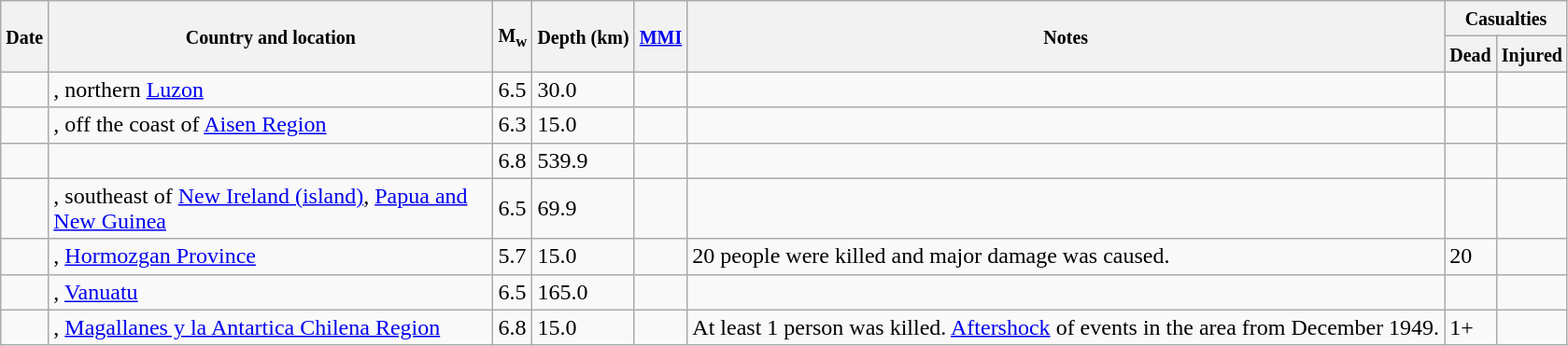<table class="wikitable sortable sort-under" style="border:1px black; margin-left:1em;">
<tr>
<th rowspan="2"><small>Date</small></th>
<th rowspan="2" style="width: 310px"><small>Country and location</small></th>
<th rowspan="2"><small>M<sub>w</sub></small></th>
<th rowspan="2"><small>Depth (km)</small></th>
<th rowspan="2"><small><a href='#'>MMI</a></small></th>
<th rowspan="2" class="unsortable"><small>Notes</small></th>
<th colspan="2"><small>Casualties</small></th>
</tr>
<tr>
<th><small>Dead</small></th>
<th><small>Injured</small></th>
</tr>
<tr>
<td></td>
<td>, northern <a href='#'>Luzon</a></td>
<td>6.5</td>
<td>30.0</td>
<td></td>
<td></td>
<td></td>
<td></td>
</tr>
<tr>
<td></td>
<td>, off the coast of <a href='#'>Aisen Region</a></td>
<td>6.3</td>
<td>15.0</td>
<td></td>
<td></td>
<td></td>
<td></td>
</tr>
<tr>
<td></td>
<td></td>
<td>6.8</td>
<td>539.9</td>
<td></td>
<td></td>
<td></td>
<td></td>
</tr>
<tr>
<td></td>
<td>, southeast of <a href='#'>New Ireland (island)</a>, <a href='#'>Papua and New Guinea</a></td>
<td>6.5</td>
<td>69.9</td>
<td></td>
<td></td>
<td></td>
<td></td>
</tr>
<tr>
<td></td>
<td>, <a href='#'>Hormozgan Province</a></td>
<td>5.7</td>
<td>15.0</td>
<td></td>
<td>20 people were killed and major damage was caused.</td>
<td>20</td>
<td></td>
</tr>
<tr>
<td></td>
<td>, <a href='#'>Vanuatu</a></td>
<td>6.5</td>
<td>165.0</td>
<td></td>
<td></td>
<td></td>
<td></td>
</tr>
<tr>
<td></td>
<td>, <a href='#'>Magallanes y la Antartica Chilena Region</a></td>
<td>6.8</td>
<td>15.0</td>
<td></td>
<td>At least 1 person was killed. <a href='#'>Aftershock</a> of events in the area from December 1949.</td>
<td>1+</td>
<td></td>
</tr>
</table>
